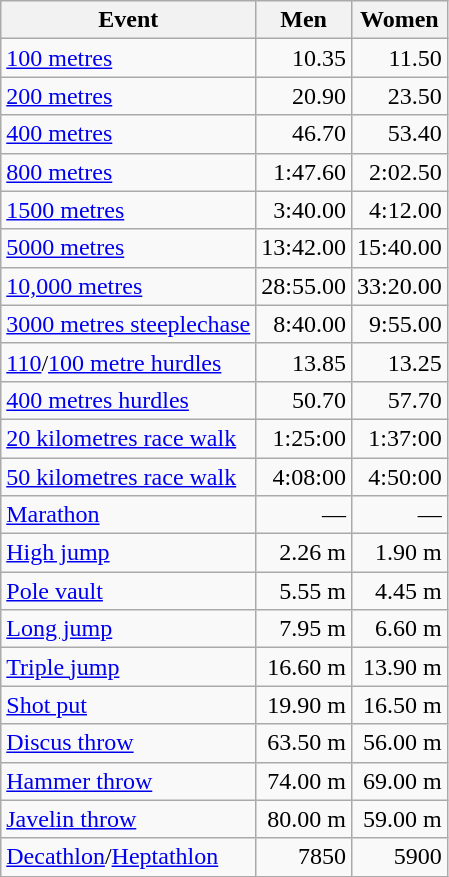<table class="wikitable sortable collapsible collapsed" style="text-align:right;">
<tr>
<th>Event</th>
<th>Men</th>
<th>Women</th>
</tr>
<tr>
<td style="text-align:left;"><a href='#'>100 metres</a></td>
<td>10.35</td>
<td>11.50</td>
</tr>
<tr>
<td style="text-align:left;"><a href='#'>200 metres</a></td>
<td>20.90</td>
<td>23.50</td>
</tr>
<tr>
<td style="text-align:left;"><a href='#'>400 metres</a></td>
<td>46.70</td>
<td>53.40</td>
</tr>
<tr>
<td style="text-align:left;"><a href='#'>800 metres</a></td>
<td>1:47.60</td>
<td>2:02.50</td>
</tr>
<tr>
<td style="text-align:left;"><a href='#'>1500 metres</a></td>
<td>3:40.00</td>
<td>4:12.00</td>
</tr>
<tr>
<td style="text-align:left;"><a href='#'>5000 metres</a></td>
<td>13:42.00</td>
<td>15:40.00</td>
</tr>
<tr>
<td style="text-align:left;"><a href='#'>10,000 metres</a></td>
<td>28:55.00</td>
<td>33:20.00</td>
</tr>
<tr>
<td style="text-align:left;"><a href='#'>3000 metres steeplechase</a></td>
<td>8:40.00</td>
<td>9:55.00</td>
</tr>
<tr>
<td style="text-align:left;"><a href='#'>110</a>/<a href='#'>100 metre hurdles</a></td>
<td>13.85</td>
<td>13.25</td>
</tr>
<tr>
<td style="text-align:left;"><a href='#'>400 metres hurdles</a></td>
<td>50.70</td>
<td>57.70</td>
</tr>
<tr>
<td style="text-align:left;"><a href='#'>20 kilometres race walk</a></td>
<td>1:25:00</td>
<td>1:37:00</td>
</tr>
<tr>
<td style="text-align:left;"><a href='#'>50 kilometres race walk</a></td>
<td>4:08:00</td>
<td>4:50:00 </td>
</tr>
<tr>
<td style="text-align:left;"><a href='#'>Marathon</a></td>
<td>—</td>
<td>—</td>
</tr>
<tr>
<td style="text-align:left;"><a href='#'>High jump</a></td>
<td>2.26 m</td>
<td>1.90 m</td>
</tr>
<tr>
<td style="text-align:left;"><a href='#'>Pole vault</a></td>
<td>5.55 m</td>
<td>4.45 m</td>
</tr>
<tr>
<td style="text-align:left;"><a href='#'>Long jump</a></td>
<td>7.95 m</td>
<td>6.60 m</td>
</tr>
<tr>
<td style="text-align:left;"><a href='#'>Triple jump</a></td>
<td>16.60 m</td>
<td>13.90 m</td>
</tr>
<tr>
<td style="text-align:left;"><a href='#'>Shot put</a></td>
<td>19.90 m</td>
<td>16.50 m</td>
</tr>
<tr>
<td style="text-align:left;"><a href='#'>Discus throw</a></td>
<td>63.50 m</td>
<td>56.00 m</td>
</tr>
<tr>
<td style="text-align:left;"><a href='#'>Hammer throw</a></td>
<td>74.00 m</td>
<td>69.00 m</td>
</tr>
<tr>
<td style="text-align:left;"><a href='#'>Javelin throw</a></td>
<td>80.00 m</td>
<td>59.00 m</td>
</tr>
<tr>
<td style="text-align:left;"><a href='#'>Decathlon</a>/<a href='#'>Heptathlon</a></td>
<td>7850</td>
<td>5900</td>
</tr>
</table>
